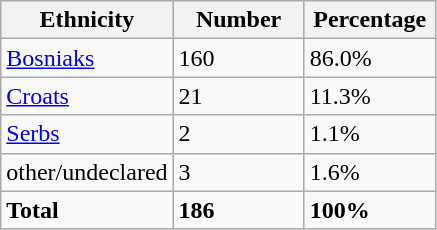<table class="wikitable">
<tr>
<th width="100px">Ethnicity</th>
<th width="80px">Number</th>
<th width="80px">Percentage</th>
</tr>
<tr>
<td><a href='#'>Bosniaks</a></td>
<td>160</td>
<td>86.0%</td>
</tr>
<tr>
<td><a href='#'>Croats</a></td>
<td>21</td>
<td>11.3%</td>
</tr>
<tr>
<td><a href='#'>Serbs</a></td>
<td>2</td>
<td>1.1%</td>
</tr>
<tr>
<td>other/undeclared</td>
<td>3</td>
<td>1.6%</td>
</tr>
<tr>
<td><strong>Total</strong></td>
<td><strong>186</strong></td>
<td><strong>100%</strong></td>
</tr>
</table>
